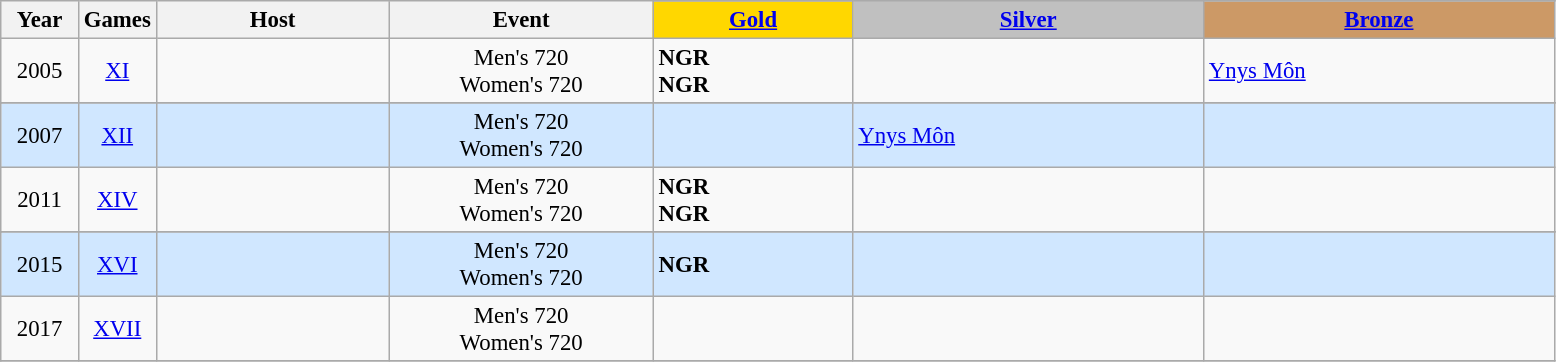<table class="wikitable" style="text-align: center; font-size:95%;">
<tr>
<th rowspan="2" style="width:5%;">Year</th>
<th rowspan="2" style="width:5%;">Games</th>
<th rowspan="2" style="width:15%;">Host</th>
<th rowspan="2" style="width:17%;">Event</th>
</tr>
<tr>
<th style="background-color: gold"><a href='#'>Gold</a></th>
<th style="background-color: silver"><a href='#'>Silver</a></th>
<th style="background-color: #CC9966"><a href='#'>Bronze</a></th>
</tr>
<tr>
<td>2005</td>
<td align=center><a href='#'>XI</a></td>
<td align="left"></td>
<td>Men's 720 <br> Women's 720</td>
<td align="left"> <strong>NGR</strong> <br>  <strong>NGR</strong></td>
<td align="left"> <br> </td>
<td align="left"> <a href='#'>Ynys Môn</a> <br> </td>
</tr>
<tr>
</tr>
<tr style="text-align:center; background:#d0e7ff;">
<td>2007</td>
<td align=center><a href='#'>XII</a></td>
<td align="left"></td>
<td>Men's 720 <br> Women's 720</td>
<td align="left"> <br> </td>
<td align="left"> <a href='#'>Ynys Môn</a> <br> </td>
<td align="left"> <br>  </td>
</tr>
<tr>
<td>2011</td>
<td align=center><a href='#'>XIV</a></td>
<td align="left"></td>
<td>Men's 720 <br> Women's 720</td>
<td align="left"> <strong>NGR</strong> <br>  <strong>NGR</strong></td>
<td align="left"> <br> </td>
<td align="left"> <br> </td>
</tr>
<tr>
</tr>
<tr style="text-align:center; background:#d0e7ff;">
<td>2015</td>
<td align=center><a href='#'>XVI</a></td>
<td align="left"></td>
<td>Men's 720 <br> Women's 720</td>
<td align="left"> <strong>NGR</strong> <br> </td>
<td align="left"> <br> </td>
<td align="left"> <br> </td>
</tr>
<tr>
<td>2017</td>
<td align=center><a href='#'>XVII</a></td>
<td align="left"></td>
<td>Men's 720 <br> Women's 720</td>
<td align="left"> <br> </td>
<td align="left"> <br> </td>
<td align="left"> <br> </td>
</tr>
<tr>
</tr>
</table>
